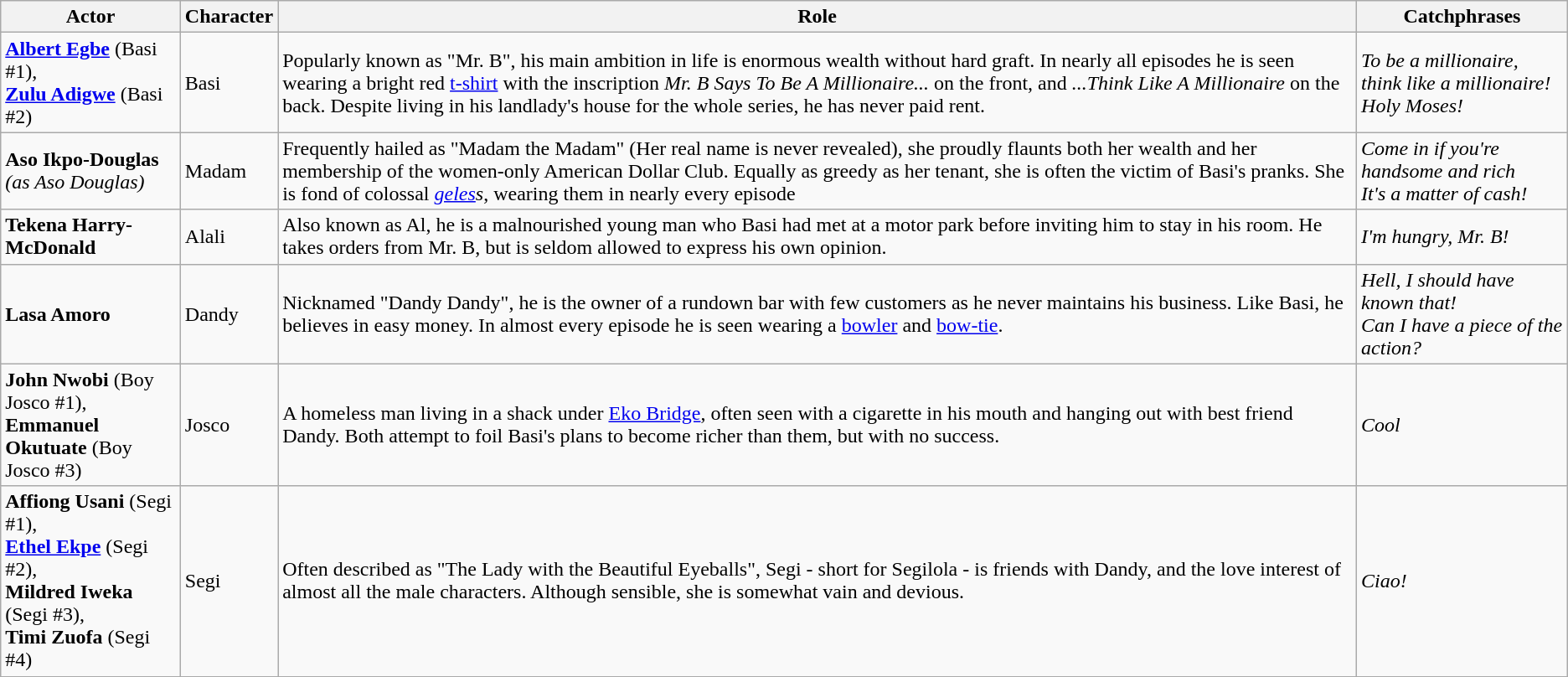<table class="wikitable">
<tr>
<th>Actor</th>
<th>Character</th>
<th>Role</th>
<th>Catchphrases</th>
</tr>
<tr>
<td><strong><a href='#'>Albert Egbe</a></strong> (Basi #1), <br><strong><a href='#'>Zulu Adigwe</a></strong> (Basi #2)</td>
<td>Basi</td>
<td>Popularly known as "Mr. B", his main ambition in life is enormous wealth without hard graft. In nearly all episodes he is seen wearing a bright red <a href='#'>t-shirt</a> with the inscription <em>Mr. B Says To Be A Millionaire...</em> on the front, and <em>...Think Like A Millionaire</em> on the back. Despite living in his landlady's house for the whole series, he has never paid rent.</td>
<td><em>To be a millionaire, think like a millionaire!</em> <br> <em>Holy Moses!</em></td>
</tr>
<tr>
<td><strong>Aso Ikpo-Douglas</strong> <em>(as Aso Douglas)</em></td>
<td>Madam</td>
<td>Frequently hailed as "Madam the Madam" (Her real name is never revealed), she proudly flaunts both her wealth and her membership of the women-only American Dollar Club. Equally as greedy as her tenant, she is often the victim of Basi's pranks. She is fond of colossal <em><a href='#'>geles</a>s</em>, wearing them in nearly every episode</td>
<td><em>Come in if you're handsome and rich</em><br> <em>It's a matter of cash!</em></td>
</tr>
<tr>
<td><strong>Tekena Harry-McDonald</strong></td>
<td>Alali</td>
<td>Also known as Al, he is a malnourished young man who Basi had met at a motor park before inviting him to stay in his room. He takes orders from Mr. B, but is seldom allowed to express his own opinion.</td>
<td><em>I'm hungry, Mr. B!</em></td>
</tr>
<tr>
<td><strong>Lasa Amoro</strong></td>
<td>Dandy</td>
<td>Nicknamed "Dandy Dandy", he is the owner of a rundown bar with few customers as he never maintains his business. Like Basi, he believes in easy money. In almost every episode he is seen wearing a <a href='#'>bowler</a> and <a href='#'>bow-tie</a>.</td>
<td><em>Hell, I should have known that!</em> <br> <em>Can I have a piece of the action?</em></td>
</tr>
<tr>
<td><strong>John Nwobi</strong> (Boy Josco #1), <br><strong>Emmanuel Okutuate</strong> (Boy Josco #3)</td>
<td>Josco</td>
<td>A homeless man living in a shack under <a href='#'>Eko Bridge</a>, often seen with a cigarette in his mouth and hanging out with best friend Dandy. Both attempt to foil Basi's plans to become richer than them, but with no success.</td>
<td><em>Cool</em></td>
</tr>
<tr>
<td><strong>Affiong Usani</strong> (Segi #1), <br><strong> <a href='#'>Ethel Ekpe</a></strong> (Segi #2), <br><strong>Mildred Iweka</strong> (Segi #3), <br><strong>Timi Zuofa</strong> (Segi #4)</td>
<td>Segi</td>
<td>Often described as "The Lady with the Beautiful Eyeballs", Segi - short for Segilola - is friends with Dandy, and the love interest of almost all the male characters. Although sensible, she is somewhat vain and devious.</td>
<td><em>Ciao!</em></td>
</tr>
<tr>
</tr>
</table>
